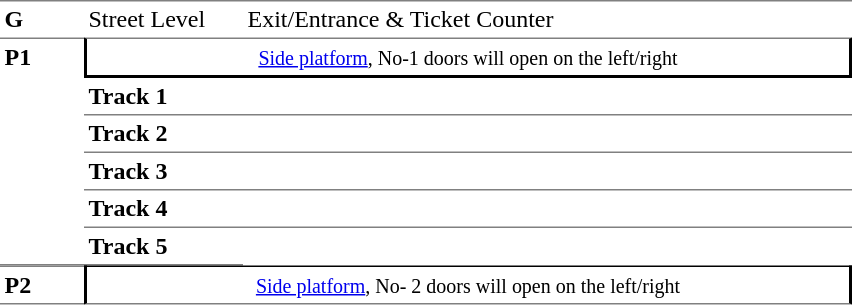<table table border=0 cellspacing=0 cellpadding=3>
<tr>
<td style="border-top:solid 1px gray;" width=50 valign=top><strong>G</strong></td>
<td style="border-top:solid 1px gray;" width=100 valign=top>Street Level</td>
<td style="border-top:solid 1px gray;" width=400 valign=top>Exit/Entrance & Ticket Counter</td>
</tr>
<tr>
<td style="border-top:solid 1px gray;border-bottom:solid 1px gray;" width=50 rowspan=6 valign=top><strong>P1</strong></td>
<td style="border-top:solid 1px gray;border-right:solid 2px black;border-left:solid 2px black;border-bottom:solid 2px black;text-align:center;" colspan=2><small><a href='#'>Side platform</a>, No-1 doors will open on the left/right</small></td>
</tr>
<tr>
<td style="border-bottom:solid 1px gray;" width=100><strong>Track 1</strong></td>
<td style="border-bottom:solid 1px gray;" width=400></td>
</tr>
<tr>
<td style="border-bottom:solid 1px gray;" width=100><strong>Track 2</strong></td>
<td style="border-bottom:solid 1px gray;" width=400></td>
</tr>
<tr>
<td style="border-bottom:solid 1px gray;" width=100><strong>Track 3</strong></td>
<td style="border-bottom:solid 1px gray;" width=400></td>
</tr>
<tr>
<td style="border-bottom:solid 1px gray;" width=100><strong>Track 4</strong></td>
<td style="border-bottom:solid 1px gray;" width=400></td>
</tr>
<tr>
<td style="border-bottom:solid 1px gray;" width=100><strong>Track 5</strong></td>
</tr>
<tr>
<td style="border-top:solid 1px gray;border-bottom:solid 1px gray;" width=50 rowspan=6 valign=top><strong>P2</strong></td>
<td style="border-top:solid 1px black;border-right:solid 2px black;border-left:solid 2px black;border-bottom:solid 1px gray;text-align:center;" colspan=2><small><a href='#'>Side platform</a>, No- 2 doors will open on the left/right </small></td>
</tr>
<tr>
</tr>
</table>
